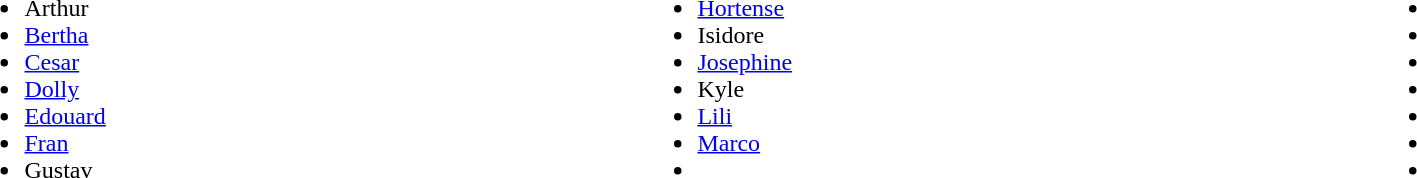<table style="width:90%;">
<tr>
<td><br><ul><li>Arthur</li><li><a href='#'>Bertha</a></li><li><a href='#'>Cesar</a></li><li><a href='#'>Dolly</a></li><li><a href='#'>Edouard</a></li><li><a href='#'>Fran</a></li><li>Gustav</li></ul></td>
<td><br><ul><li><a href='#'>Hortense</a></li><li>Isidore</li><li><a href='#'>Josephine</a></li><li>Kyle</li><li><a href='#'>Lili</a></li><li><a href='#'>Marco</a></li><li></li></ul></td>
<td><br><ul><li></li><li></li><li></li><li></li><li></li><li></li><li></li></ul></td>
</tr>
</table>
